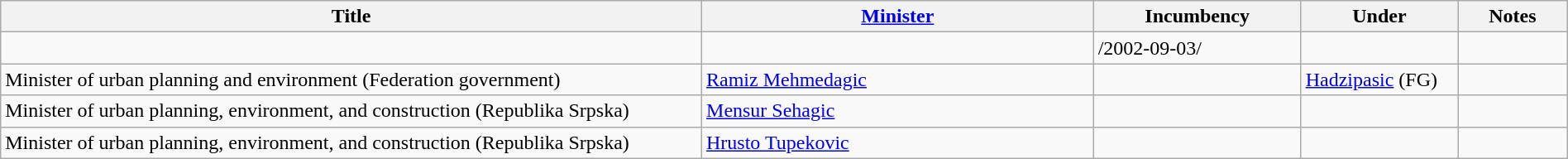<table class="wikitable" style="width:100%;">
<tr>
<th>Title</th>
<th style="width:25%;"><a href='#'>Minister</a></th>
<th style="width:160px;">Incumbency</th>
<th style="width:10%;">Under</th>
<th style="width:7%;">Notes</th>
</tr>
<tr>
<td></td>
<td></td>
<td>/2002-09-03/</td>
<td></td>
<td></td>
</tr>
<tr>
<td>Minister of urban planning and environment (Federation government)</td>
<td><a href='#'>Ramiz Mehmedagic</a></td>
<td></td>
<td><a href='#'>Hadzipasic</a> (FG)</td>
<td></td>
</tr>
<tr>
<td>Minister of urban planning, environment, and construction (Republika Srpska)</td>
<td><a href='#'>Mensur Sehagic</a></td>
<td></td>
<td></td>
<td></td>
</tr>
<tr>
<td>Minister of urban planning, environment, and construction (Republika Srpska)</td>
<td><a href='#'>Hrusto Tupekovic</a></td>
<td></td>
<td></td>
<td></td>
</tr>
</table>
